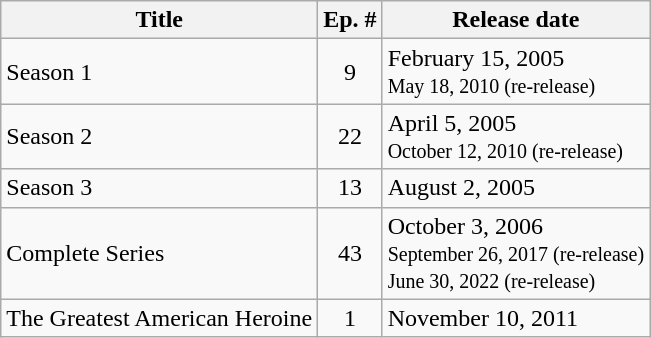<table class="wikitable">
<tr>
<th>Title</th>
<th>Ep. #</th>
<th>Release date</th>
</tr>
<tr>
<td>Season 1</td>
<td style="text-align:center;">9</td>
<td>February 15, 2005<br><small>May 18, 2010 (re-release)</small></td>
</tr>
<tr>
<td>Season 2</td>
<td style="text-align:center;">22</td>
<td>April 5, 2005<br><small>October 12, 2010 (re-release)</small></td>
</tr>
<tr>
<td>Season 3</td>
<td style="text-align:center;">13</td>
<td>August 2, 2005</td>
</tr>
<tr>
<td>Complete Series</td>
<td style="text-align:center;">43</td>
<td>October 3, 2006<br><small>September 26, 2017 (re-release)</small><br><small>June 30, 2022 (re-release)</small></td>
</tr>
<tr>
<td>The Greatest American Heroine</td>
<td style="text-align:center;">1</td>
<td>November 10, 2011</td>
</tr>
</table>
